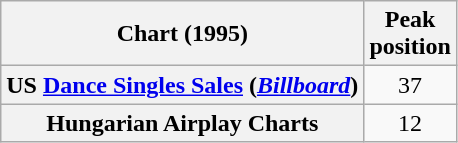<table class="wikitable plainrowheaders" style="text-align:center">
<tr>
<th scope="col">Chart (1995)</th>
<th scope="col">Peak<br>position</th>
</tr>
<tr>
<th scope="row">US <a href='#'>Dance Singles Sales</a> (<em><a href='#'>Billboard</a></em>)</th>
<td>37</td>
</tr>
<tr>
<th scope="row">Hungarian Airplay Charts </th>
<td style="text-align:center;">12</td>
</tr>
</table>
